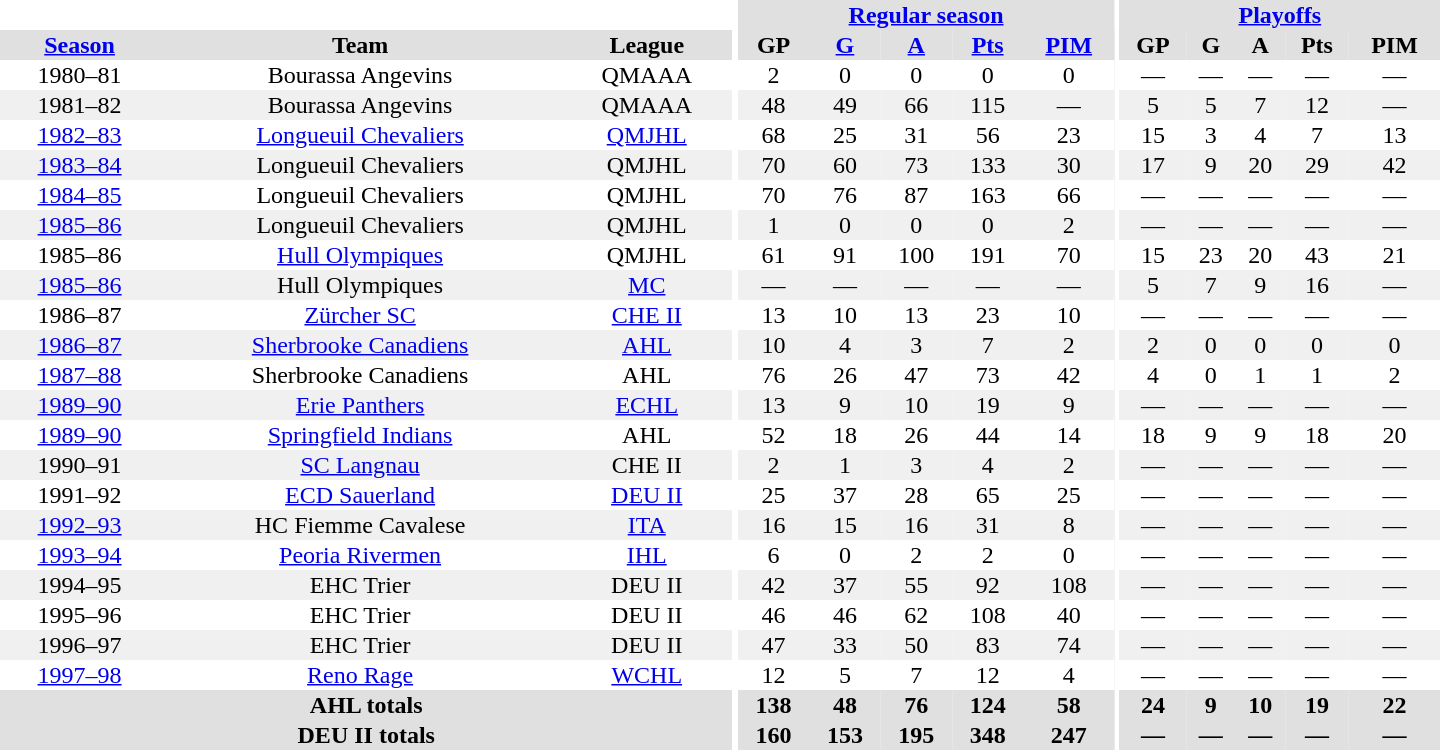<table border="0" cellpadding="1" cellspacing="0" style="text-align:center; width:60em">
<tr bgcolor="#e0e0e0">
<th colspan="3"  bgcolor="#ffffff"></th>
<th rowspan="99" bgcolor="#ffffff"></th>
<th colspan="5"><a href='#'>Regular season</a></th>
<th rowspan="99" bgcolor="#ffffff"></th>
<th colspan="5"><a href='#'>Playoffs</a></th>
</tr>
<tr bgcolor="#e0e0e0">
<th><a href='#'>Season</a></th>
<th>Team</th>
<th>League</th>
<th>GP</th>
<th><a href='#'>G</a></th>
<th><a href='#'>A</a></th>
<th><a href='#'>Pts</a></th>
<th><a href='#'>PIM</a></th>
<th>GP</th>
<th>G</th>
<th>A</th>
<th>Pts</th>
<th>PIM</th>
</tr>
<tr>
<td>1980–81</td>
<td>Bourassa Angevins</td>
<td>QMAAA</td>
<td>2</td>
<td>0</td>
<td>0</td>
<td>0</td>
<td>0</td>
<td>—</td>
<td>—</td>
<td>—</td>
<td>—</td>
<td>—</td>
</tr>
<tr bgcolor="#f0f0f0">
<td>1981–82</td>
<td>Bourassa Angevins</td>
<td>QMAAA</td>
<td>48</td>
<td>49</td>
<td>66</td>
<td>115</td>
<td>—</td>
<td>5</td>
<td>5</td>
<td>7</td>
<td>12</td>
<td>—</td>
</tr>
<tr>
<td><a href='#'>1982–83</a></td>
<td><a href='#'>Longueuil Chevaliers</a></td>
<td><a href='#'>QMJHL</a></td>
<td>68</td>
<td>25</td>
<td>31</td>
<td>56</td>
<td>23</td>
<td>15</td>
<td>3</td>
<td>4</td>
<td>7</td>
<td>13</td>
</tr>
<tr bgcolor="#f0f0f0">
<td><a href='#'>1983–84</a></td>
<td>Longueuil Chevaliers</td>
<td>QMJHL</td>
<td>70</td>
<td>60</td>
<td>73</td>
<td>133</td>
<td>30</td>
<td>17</td>
<td>9</td>
<td>20</td>
<td>29</td>
<td>42</td>
</tr>
<tr>
<td><a href='#'>1984–85</a></td>
<td>Longueuil Chevaliers</td>
<td>QMJHL</td>
<td>70</td>
<td>76</td>
<td>87</td>
<td>163</td>
<td>66</td>
<td>—</td>
<td>—</td>
<td>—</td>
<td>—</td>
<td>—</td>
</tr>
<tr bgcolor="#f0f0f0">
<td><a href='#'>1985–86</a></td>
<td>Longueuil Chevaliers</td>
<td>QMJHL</td>
<td>1</td>
<td>0</td>
<td>0</td>
<td>0</td>
<td>2</td>
<td>—</td>
<td>—</td>
<td>—</td>
<td>—</td>
<td>—</td>
</tr>
<tr>
<td>1985–86</td>
<td><a href='#'>Hull Olympiques</a></td>
<td>QMJHL</td>
<td>61</td>
<td>91</td>
<td>100</td>
<td>191</td>
<td>70</td>
<td>15</td>
<td>23</td>
<td>20</td>
<td>43</td>
<td>21</td>
</tr>
<tr bgcolor="#f0f0f0">
<td><a href='#'>1985–86</a></td>
<td>Hull Olympiques</td>
<td><a href='#'>MC</a></td>
<td>—</td>
<td>—</td>
<td>—</td>
<td>—</td>
<td>—</td>
<td>5</td>
<td>7</td>
<td>9</td>
<td>16</td>
<td>—</td>
</tr>
<tr>
<td>1986–87</td>
<td><a href='#'>Zürcher SC</a></td>
<td><a href='#'>CHE II</a></td>
<td>13</td>
<td>10</td>
<td>13</td>
<td>23</td>
<td>10</td>
<td>—</td>
<td>—</td>
<td>—</td>
<td>—</td>
<td>—</td>
</tr>
<tr bgcolor="#f0f0f0">
<td><a href='#'>1986–87</a></td>
<td><a href='#'>Sherbrooke Canadiens</a></td>
<td><a href='#'>AHL</a></td>
<td>10</td>
<td>4</td>
<td>3</td>
<td>7</td>
<td>2</td>
<td>2</td>
<td>0</td>
<td>0</td>
<td>0</td>
<td>0</td>
</tr>
<tr>
<td><a href='#'>1987–88</a></td>
<td>Sherbrooke Canadiens</td>
<td>AHL</td>
<td>76</td>
<td>26</td>
<td>47</td>
<td>73</td>
<td>42</td>
<td>4</td>
<td>0</td>
<td>1</td>
<td>1</td>
<td>2</td>
</tr>
<tr bgcolor="#f0f0f0">
<td><a href='#'>1989–90</a></td>
<td><a href='#'>Erie Panthers</a></td>
<td><a href='#'>ECHL</a></td>
<td>13</td>
<td>9</td>
<td>10</td>
<td>19</td>
<td>9</td>
<td>—</td>
<td>—</td>
<td>—</td>
<td>—</td>
<td>—</td>
</tr>
<tr>
<td><a href='#'>1989–90</a></td>
<td><a href='#'>Springfield Indians</a></td>
<td>AHL</td>
<td>52</td>
<td>18</td>
<td>26</td>
<td>44</td>
<td>14</td>
<td>18</td>
<td>9</td>
<td>9</td>
<td>18</td>
<td>20</td>
</tr>
<tr bgcolor="#f0f0f0">
<td>1990–91</td>
<td><a href='#'>SC Langnau</a></td>
<td>CHE II</td>
<td>2</td>
<td>1</td>
<td>3</td>
<td>4</td>
<td>2</td>
<td>—</td>
<td>—</td>
<td>—</td>
<td>—</td>
<td>—</td>
</tr>
<tr>
<td>1991–92</td>
<td><a href='#'>ECD Sauerland</a></td>
<td><a href='#'>DEU II</a></td>
<td>25</td>
<td>37</td>
<td>28</td>
<td>65</td>
<td>25</td>
<td>—</td>
<td>—</td>
<td>—</td>
<td>—</td>
<td>—</td>
</tr>
<tr bgcolor="#f0f0f0">
<td><a href='#'>1992–93</a></td>
<td>HC Fiemme Cavalese</td>
<td><a href='#'>ITA</a></td>
<td>16</td>
<td>15</td>
<td>16</td>
<td>31</td>
<td>8</td>
<td>—</td>
<td>—</td>
<td>—</td>
<td>—</td>
<td>—</td>
</tr>
<tr>
<td><a href='#'>1993–94</a></td>
<td><a href='#'>Peoria Rivermen</a></td>
<td><a href='#'>IHL</a></td>
<td>6</td>
<td>0</td>
<td>2</td>
<td>2</td>
<td>0</td>
<td>—</td>
<td>—</td>
<td>—</td>
<td>—</td>
<td>—</td>
</tr>
<tr bgcolor="#f0f0f0">
<td>1994–95</td>
<td>EHC Trier</td>
<td>DEU II</td>
<td>42</td>
<td>37</td>
<td>55</td>
<td>92</td>
<td>108</td>
<td>—</td>
<td>—</td>
<td>—</td>
<td>—</td>
<td>—</td>
</tr>
<tr>
<td>1995–96</td>
<td>EHC Trier</td>
<td>DEU II</td>
<td>46</td>
<td>46</td>
<td>62</td>
<td>108</td>
<td>40</td>
<td>—</td>
<td>—</td>
<td>—</td>
<td>—</td>
<td>—</td>
</tr>
<tr bgcolor="#f0f0f0">
<td>1996–97</td>
<td>EHC Trier</td>
<td>DEU II</td>
<td>47</td>
<td>33</td>
<td>50</td>
<td>83</td>
<td>74</td>
<td>—</td>
<td>—</td>
<td>—</td>
<td>—</td>
<td>—</td>
</tr>
<tr>
<td><a href='#'>1997–98</a></td>
<td><a href='#'>Reno Rage</a></td>
<td><a href='#'>WCHL</a></td>
<td>12</td>
<td>5</td>
<td>7</td>
<td>12</td>
<td>4</td>
<td>—</td>
<td>—</td>
<td>—</td>
<td>—</td>
<td>—</td>
</tr>
<tr bgcolor="#e0e0e0">
<th colspan="3">AHL totals</th>
<th>138</th>
<th>48</th>
<th>76</th>
<th>124</th>
<th>58</th>
<th>24</th>
<th>9</th>
<th>10</th>
<th>19</th>
<th>22</th>
</tr>
<tr bgcolor="#e0e0e0">
<th colspan="3">DEU II totals</th>
<th>160</th>
<th>153</th>
<th>195</th>
<th>348</th>
<th>247</th>
<th>—</th>
<th>—</th>
<th>—</th>
<th>—</th>
<th>—</th>
</tr>
</table>
